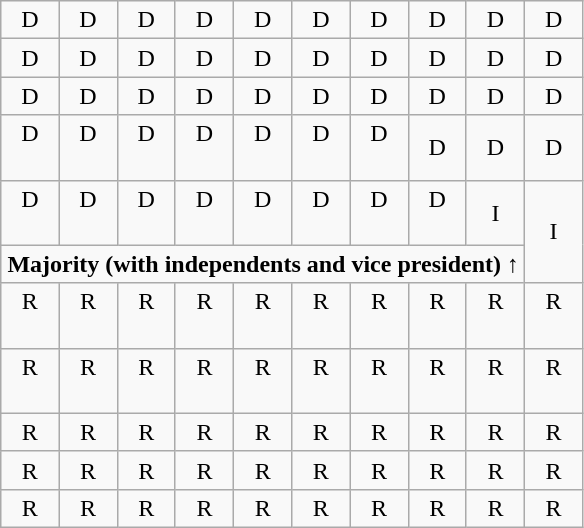<table class="wikitable" style="text-align:center;">
<tr>
<td width=10% >D</td>
<td width=10% >D</td>
<td width=10% >D</td>
<td width=10% >D</td>
<td width=10% >D</td>
<td width=10% >D</td>
<td width=10% >D</td>
<td width=10% >D</td>
<td width=10% >D</td>
<td width=10% >D</td>
</tr>
<tr>
<td>D</td>
<td>D</td>
<td>D</td>
<td>D</td>
<td>D</td>
<td>D</td>
<td>D</td>
<td>D</td>
<td>D</td>
<td>D</td>
</tr>
<tr>
<td>D</td>
<td>D</td>
<td>D</td>
<td>D</td>
<td>D</td>
<td>D</td>
<td>D</td>
<td>D</td>
<td>D</td>
<td>D</td>
</tr>
<tr>
<td>D<br><br></td>
<td>D<br><br></td>
<td>D<br><br></td>
<td>D<br><br></td>
<td>D<br><br></td>
<td>D<br><br></td>
<td>D<br><br></td>
<td>D</td>
<td>D</td>
<td>D</td>
</tr>
<tr>
<td>D<br><br></td>
<td>D<br><br></td>
<td>D<br><br></td>
<td>D<br><br></td>
<td>D<br><br></td>
<td>D<br><br></td>
<td>D<br><br></td>
<td>D<br><br></td>
<td>I</td>
<td rowspan=2 >I</td>
</tr>
<tr>
<td colspan=9 style="text-align:right"><strong>Majority (with independents and vice president) ↑</strong></td>
</tr>
<tr>
<td>R<br><br></td>
<td>R<br><br></td>
<td>R<br><br></td>
<td>R<br><br></td>
<td>R<br><br></td>
<td>R<br><br></td>
<td>R<br><br></td>
<td>R<br><br></td>
<td>R<br><br></td>
<td>R<br><br></td>
</tr>
<tr>
<td>R<br><br></td>
<td>R<br><br></td>
<td>R<br><br></td>
<td>R<br><br></td>
<td>R<br><br></td>
<td>R<br><br></td>
<td>R<br><br></td>
<td>R<br><br></td>
<td>R<br><br></td>
<td>R<br><br></td>
</tr>
<tr>
<td>R</td>
<td>R</td>
<td>R</td>
<td>R</td>
<td>R</td>
<td>R</td>
<td>R</td>
<td>R</td>
<td>R</td>
<td>R</td>
</tr>
<tr>
<td>R</td>
<td>R</td>
<td>R</td>
<td>R</td>
<td>R</td>
<td>R</td>
<td>R</td>
<td>R</td>
<td>R</td>
<td>R</td>
</tr>
<tr>
<td>R</td>
<td>R</td>
<td>R</td>
<td>R</td>
<td>R</td>
<td>R</td>
<td>R</td>
<td>R</td>
<td>R</td>
<td>R</td>
</tr>
</table>
